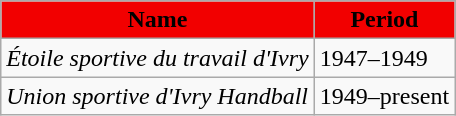<table class="wikitable" style="text-align: left">
<tr>
<th style="color:black; background:#f20000">Name</th>
<th style="color:black; background:#f20000">Period</th>
</tr>
<tr>
<td align=left><em>Étoile sportive du travail d'Ivry</em></td>
<td>1947–1949</td>
</tr>
<tr>
<td align=left><em>Union sportive d'Ivry Handball</em></td>
<td>1949–present</td>
</tr>
</table>
